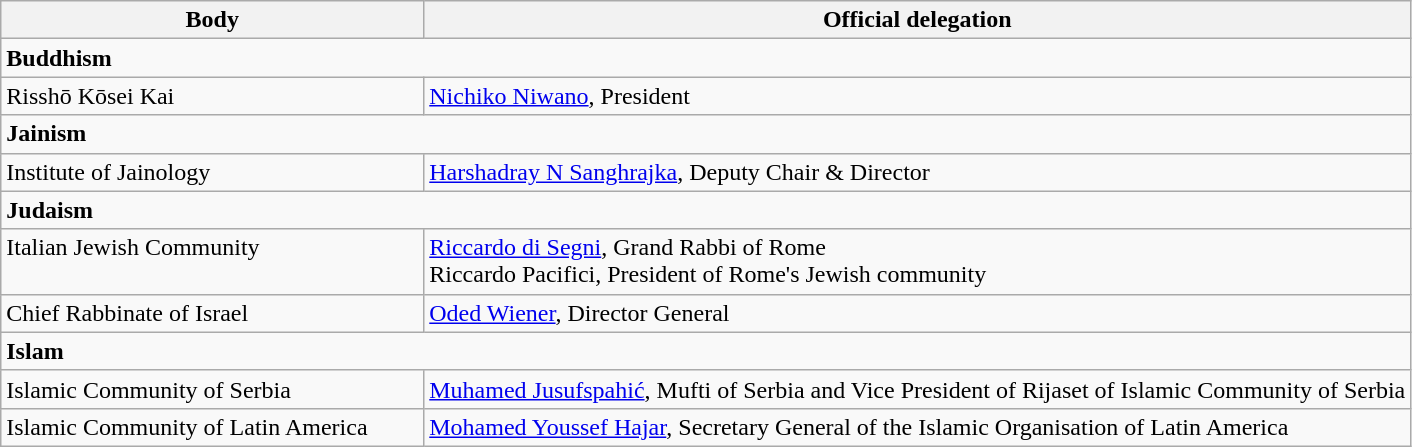<table class="wikitable">
<tr>
<th style="width:30%;">Body</th>
<th style="width:70%;">Official delegation</th>
</tr>
<tr>
<td colspan=2><strong>Buddhism</strong></td>
</tr>
<tr valign="top">
<td>Risshō Kōsei Kai</td>
<td><a href='#'>Nichiko Niwano</a>, President</td>
</tr>
<tr>
<td colspan=2><strong>Jainism</strong></td>
</tr>
<tr valign="top">
<td>Institute of Jainology</td>
<td><a href='#'>Harshadray N Sanghrajka</a>, Deputy Chair & Director</td>
</tr>
<tr>
<td colspan=2><strong>Judaism</strong></td>
</tr>
<tr valign="top">
<td>Italian Jewish Community</td>
<td><a href='#'>Riccardo di Segni</a>, Grand Rabbi of Rome<br>Riccardo Pacifici, President of Rome's Jewish community</td>
</tr>
<tr valign="top">
<td>Chief Rabbinate of Israel</td>
<td><a href='#'>Oded Wiener</a>, Director General</td>
</tr>
<tr>
<td colspan=2><strong>Islam</strong></td>
</tr>
<tr valign="top">
<td>Islamic Community of Serbia</td>
<td><a href='#'>Muhamed Jusufspahić</a>, Mufti of Serbia and Vice President of Rijaset of Islamic Community of Serbia</td>
</tr>
<tr valign="top">
<td>Islamic Community of Latin America</td>
<td><a href='#'>Mohamed Youssef Hajar</a>, Secretary General of the Islamic Organisation of Latin America</td>
</tr>
</table>
